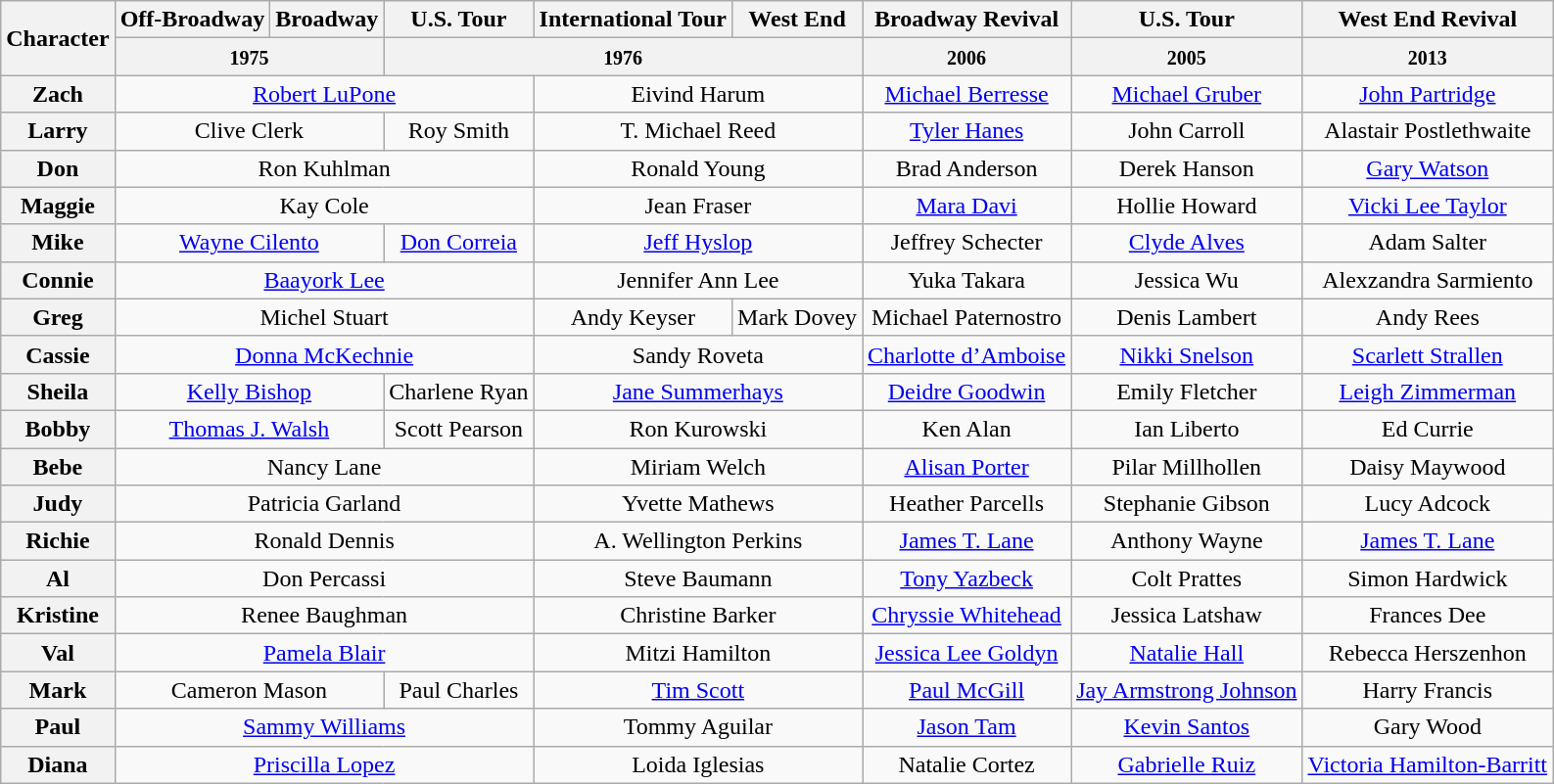<table class="wikitable" style="text-align: center;">
<tr>
<th rowspan="2" scope="col">Character</th>
<th scope="col">Off-Broadway</th>
<th scope="col">Broadway</th>
<th scope="col">U.S. Tour</th>
<th scope="col">International Tour</th>
<th scope="col">West End</th>
<th scope="col">Broadway Revival</th>
<th scope="col">U.S. Tour</th>
<th scope="col">West End Revival</th>
</tr>
<tr>
<th colspan="2"><small>1975</small></th>
<th colspan="3"><small>1976</small></th>
<th><small>2006</small></th>
<th><small>2005</small></th>
<th><small>2013</small></th>
</tr>
<tr>
<th scope="row">Zach</th>
<td colspan="3"><a href='#'>Robert LuPone</a></td>
<td colspan="2">Eivind Harum</td>
<td><a href='#'>Michael Berresse</a></td>
<td><a href='#'>Michael Gruber</a></td>
<td><a href='#'>John Partridge</a></td>
</tr>
<tr>
<th scope="row">Larry</th>
<td colspan="2">Clive Clerk</td>
<td>Roy Smith</td>
<td colspan="2">T. Michael Reed</td>
<td><a href='#'>Tyler Hanes</a></td>
<td>John Carroll</td>
<td>Alastair Postlethwaite</td>
</tr>
<tr>
<th scope="row">Don</th>
<td colspan="3">Ron Kuhlman</td>
<td colspan="2">Ronald Young</td>
<td>Brad Anderson</td>
<td>Derek Hanson</td>
<td><a href='#'>Gary Watson</a></td>
</tr>
<tr>
<th scope="row">Maggie</th>
<td colspan="3">Kay Cole</td>
<td colspan="2">Jean Fraser</td>
<td><a href='#'>Mara Davi</a></td>
<td>Hollie Howard</td>
<td><a href='#'>Vicki Lee Taylor</a></td>
</tr>
<tr>
<th scope="row">Mike</th>
<td colspan="2"><a href='#'>Wayne Cilento</a></td>
<td><a href='#'>Don Correia</a></td>
<td colspan="2"><a href='#'>Jeff Hyslop</a></td>
<td>Jeffrey Schecter</td>
<td><a href='#'>Clyde Alves</a></td>
<td>Adam Salter</td>
</tr>
<tr>
<th scope="row">Connie</th>
<td colspan="3"><a href='#'>Baayork Lee</a></td>
<td colspan="2">Jennifer Ann Lee</td>
<td>Yuka Takara</td>
<td>Jessica Wu</td>
<td>Alexzandra Sarmiento</td>
</tr>
<tr>
<th scope="row">Greg</th>
<td colspan="3">Michel Stuart</td>
<td>Andy Keyser</td>
<td>Mark Dovey</td>
<td>Michael Paternostro</td>
<td>Denis Lambert</td>
<td>Andy Rees</td>
</tr>
<tr>
<th scope="row">Cassie</th>
<td colspan="3"><a href='#'>Donna McKechnie</a></td>
<td colspan="2">Sandy Roveta</td>
<td><a href='#'>Charlotte d’Amboise</a></td>
<td><a href='#'>Nikki Snelson</a></td>
<td><a href='#'>Scarlett Strallen</a></td>
</tr>
<tr>
<th scope="row">Sheila</th>
<td colspan="2"><a href='#'>Kelly Bishop</a></td>
<td>Charlene Ryan</td>
<td colspan="2"><a href='#'>Jane Summerhays</a></td>
<td><a href='#'>Deidre Goodwin</a></td>
<td>Emily Fletcher</td>
<td><a href='#'>Leigh Zimmerman</a></td>
</tr>
<tr>
<th scope="row">Bobby</th>
<td colspan="2"><a href='#'>Thomas J. Walsh</a></td>
<td>Scott Pearson</td>
<td colspan="2">Ron Kurowski</td>
<td>Ken Alan</td>
<td>Ian Liberto</td>
<td>Ed Currie</td>
</tr>
<tr>
<th scope="row">Bebe</th>
<td colspan="3">Nancy Lane</td>
<td colspan="2">Miriam Welch</td>
<td><a href='#'>Alisan Porter</a></td>
<td>Pilar Millhollen</td>
<td>Daisy Maywood</td>
</tr>
<tr>
<th scope="row">Judy</th>
<td colspan="3">Patricia Garland</td>
<td colspan="2">Yvette Mathews</td>
<td>Heather Parcells</td>
<td>Stephanie Gibson</td>
<td>Lucy Adcock</td>
</tr>
<tr>
<th scope="row">Richie</th>
<td colspan="3">Ronald Dennis</td>
<td colspan="2">A. Wellington Perkins</td>
<td><a href='#'>James T. Lane</a></td>
<td>Anthony Wayne</td>
<td><a href='#'>James T. Lane</a></td>
</tr>
<tr>
<th scope="row">Al</th>
<td colspan="3">Don Percassi</td>
<td colspan="2">Steve Baumann</td>
<td><a href='#'>Tony Yazbeck</a></td>
<td>Colt Prattes</td>
<td>Simon Hardwick</td>
</tr>
<tr>
<th scope="row">Kristine</th>
<td colspan="3">Renee Baughman</td>
<td colspan="2">Christine Barker</td>
<td><a href='#'>Chryssie Whitehead</a></td>
<td>Jessica Latshaw</td>
<td>Frances Dee</td>
</tr>
<tr>
<th scope="row">Val</th>
<td colspan="3"><a href='#'>Pamela Blair</a></td>
<td colspan="2">Mitzi Hamilton</td>
<td><a href='#'>Jessica Lee Goldyn</a></td>
<td><a href='#'>Natalie Hall</a></td>
<td>Rebecca Herszenhon</td>
</tr>
<tr>
<th scope="row">Mark</th>
<td colspan="2">Cameron Mason</td>
<td>Paul Charles</td>
<td colspan="2"><a href='#'>Tim Scott</a></td>
<td><a href='#'>Paul McGill</a></td>
<td><a href='#'>Jay Armstrong Johnson</a></td>
<td>Harry Francis</td>
</tr>
<tr>
<th scope="row">Paul</th>
<td colspan="3"><a href='#'>Sammy Williams</a></td>
<td colspan="2">Tommy Aguilar</td>
<td><a href='#'>Jason Tam</a></td>
<td><a href='#'>Kevin Santos</a></td>
<td>Gary Wood</td>
</tr>
<tr>
<th scope="row">Diana</th>
<td colspan="3"><a href='#'>Priscilla Lopez</a></td>
<td colspan="2">Loida Iglesias</td>
<td>Natalie Cortez</td>
<td><a href='#'>Gabrielle Ruiz</a></td>
<td><a href='#'>Victoria Hamilton-Barritt</a></td>
</tr>
</table>
